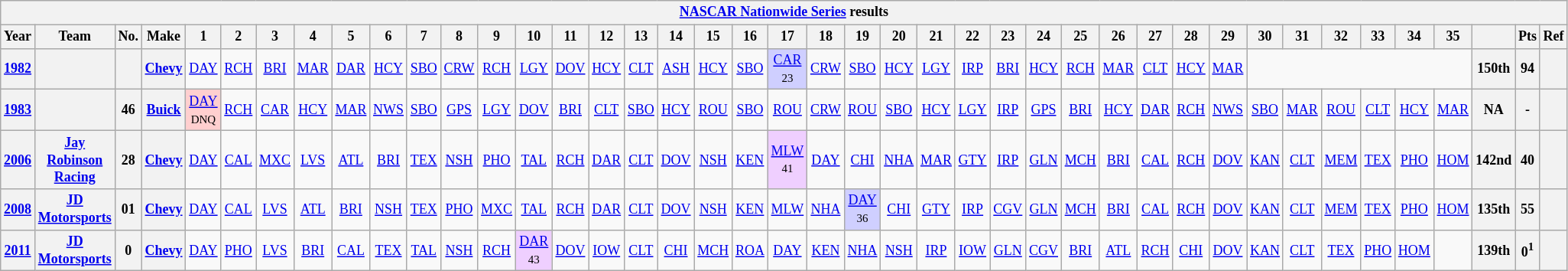<table class="wikitable" style="text-align:center; font-size:75%">
<tr>
<th colspan=42><a href='#'>NASCAR Nationwide Series</a> results</th>
</tr>
<tr>
<th>Year</th>
<th>Team</th>
<th>No.</th>
<th>Make</th>
<th>1</th>
<th>2</th>
<th>3</th>
<th>4</th>
<th>5</th>
<th>6</th>
<th>7</th>
<th>8</th>
<th>9</th>
<th>10</th>
<th>11</th>
<th>12</th>
<th>13</th>
<th>14</th>
<th>15</th>
<th>16</th>
<th>17</th>
<th>18</th>
<th>19</th>
<th>20</th>
<th>21</th>
<th>22</th>
<th>23</th>
<th>24</th>
<th>25</th>
<th>26</th>
<th>27</th>
<th>28</th>
<th>29</th>
<th>30</th>
<th>31</th>
<th>32</th>
<th>33</th>
<th>34</th>
<th>35</th>
<th></th>
<th>Pts</th>
<th>Ref</th>
</tr>
<tr>
<th><a href='#'>1982</a></th>
<th></th>
<th></th>
<th><a href='#'>Chevy</a></th>
<td><a href='#'>DAY</a></td>
<td><a href='#'>RCH</a></td>
<td><a href='#'>BRI</a></td>
<td><a href='#'>MAR</a></td>
<td><a href='#'>DAR</a></td>
<td><a href='#'>HCY</a></td>
<td><a href='#'>SBO</a></td>
<td><a href='#'>CRW</a></td>
<td><a href='#'>RCH</a></td>
<td><a href='#'>LGY</a></td>
<td><a href='#'>DOV</a></td>
<td><a href='#'>HCY</a></td>
<td><a href='#'>CLT</a></td>
<td><a href='#'>ASH</a></td>
<td><a href='#'>HCY</a></td>
<td><a href='#'>SBO</a></td>
<td style="background:#CFCFFF;"><a href='#'>CAR</a><br><small>23</small></td>
<td><a href='#'>CRW</a></td>
<td><a href='#'>SBO</a></td>
<td><a href='#'>HCY</a></td>
<td><a href='#'>LGY</a></td>
<td><a href='#'>IRP</a></td>
<td><a href='#'>BRI</a></td>
<td><a href='#'>HCY</a></td>
<td><a href='#'>RCH</a></td>
<td><a href='#'>MAR</a></td>
<td><a href='#'>CLT</a></td>
<td><a href='#'>HCY</a></td>
<td><a href='#'>MAR</a></td>
<td colspan=6></td>
<th>150th</th>
<th>94</th>
<th></th>
</tr>
<tr>
<th><a href='#'>1983</a></th>
<th></th>
<th>46</th>
<th><a href='#'>Buick</a></th>
<td style="background:#FFCFCF;"><a href='#'>DAY</a><br><small>DNQ</small></td>
<td><a href='#'>RCH</a></td>
<td><a href='#'>CAR</a></td>
<td><a href='#'>HCY</a></td>
<td><a href='#'>MAR</a></td>
<td><a href='#'>NWS</a></td>
<td><a href='#'>SBO</a></td>
<td><a href='#'>GPS</a></td>
<td><a href='#'>LGY</a></td>
<td><a href='#'>DOV</a></td>
<td><a href='#'>BRI</a></td>
<td><a href='#'>CLT</a></td>
<td><a href='#'>SBO</a></td>
<td><a href='#'>HCY</a></td>
<td><a href='#'>ROU</a></td>
<td><a href='#'>SBO</a></td>
<td><a href='#'>ROU</a></td>
<td><a href='#'>CRW</a></td>
<td><a href='#'>ROU</a></td>
<td><a href='#'>SBO</a></td>
<td><a href='#'>HCY</a></td>
<td><a href='#'>LGY</a></td>
<td><a href='#'>IRP</a></td>
<td><a href='#'>GPS</a></td>
<td><a href='#'>BRI</a></td>
<td><a href='#'>HCY</a></td>
<td><a href='#'>DAR</a></td>
<td><a href='#'>RCH</a></td>
<td><a href='#'>NWS</a></td>
<td><a href='#'>SBO</a></td>
<td><a href='#'>MAR</a></td>
<td><a href='#'>ROU</a></td>
<td><a href='#'>CLT</a></td>
<td><a href='#'>HCY</a></td>
<td><a href='#'>MAR</a></td>
<th>NA</th>
<th>-</th>
<th></th>
</tr>
<tr>
<th><a href='#'>2006</a></th>
<th><a href='#'>Jay Robinson Racing</a></th>
<th>28</th>
<th><a href='#'>Chevy</a></th>
<td><a href='#'>DAY</a></td>
<td><a href='#'>CAL</a></td>
<td><a href='#'>MXC</a></td>
<td><a href='#'>LVS</a></td>
<td><a href='#'>ATL</a></td>
<td><a href='#'>BRI</a></td>
<td><a href='#'>TEX</a></td>
<td><a href='#'>NSH</a></td>
<td><a href='#'>PHO</a></td>
<td><a href='#'>TAL</a></td>
<td><a href='#'>RCH</a></td>
<td><a href='#'>DAR</a></td>
<td><a href='#'>CLT</a></td>
<td><a href='#'>DOV</a></td>
<td><a href='#'>NSH</a></td>
<td><a href='#'>KEN</a></td>
<td style="background:#EFCFFF;"><a href='#'>MLW</a><br><small>41</small></td>
<td><a href='#'>DAY</a></td>
<td><a href='#'>CHI</a></td>
<td><a href='#'>NHA</a></td>
<td><a href='#'>MAR</a></td>
<td><a href='#'>GTY</a></td>
<td><a href='#'>IRP</a></td>
<td><a href='#'>GLN</a></td>
<td><a href='#'>MCH</a></td>
<td><a href='#'>BRI</a></td>
<td><a href='#'>CAL</a></td>
<td><a href='#'>RCH</a></td>
<td><a href='#'>DOV</a></td>
<td><a href='#'>KAN</a></td>
<td><a href='#'>CLT</a></td>
<td><a href='#'>MEM</a></td>
<td><a href='#'>TEX</a></td>
<td><a href='#'>PHO</a></td>
<td><a href='#'>HOM</a></td>
<th>142nd</th>
<th>40</th>
<th></th>
</tr>
<tr>
<th><a href='#'>2008</a></th>
<th><a href='#'>JD Motorsports</a></th>
<th>01</th>
<th><a href='#'>Chevy</a></th>
<td><a href='#'>DAY</a></td>
<td><a href='#'>CAL</a></td>
<td><a href='#'>LVS</a></td>
<td><a href='#'>ATL</a></td>
<td><a href='#'>BRI</a></td>
<td><a href='#'>NSH</a></td>
<td><a href='#'>TEX</a></td>
<td><a href='#'>PHO</a></td>
<td><a href='#'>MXC</a></td>
<td><a href='#'>TAL</a></td>
<td><a href='#'>RCH</a></td>
<td><a href='#'>DAR</a></td>
<td><a href='#'>CLT</a></td>
<td><a href='#'>DOV</a></td>
<td><a href='#'>NSH</a></td>
<td><a href='#'>KEN</a></td>
<td><a href='#'>MLW</a></td>
<td><a href='#'>NHA</a></td>
<td style="background:#CFCFFF;"><a href='#'>DAY</a><br><small>36</small></td>
<td><a href='#'>CHI</a></td>
<td><a href='#'>GTY</a></td>
<td><a href='#'>IRP</a></td>
<td><a href='#'>CGV</a></td>
<td><a href='#'>GLN</a></td>
<td><a href='#'>MCH</a></td>
<td><a href='#'>BRI</a></td>
<td><a href='#'>CAL</a></td>
<td><a href='#'>RCH</a></td>
<td><a href='#'>DOV</a></td>
<td><a href='#'>KAN</a></td>
<td><a href='#'>CLT</a></td>
<td><a href='#'>MEM</a></td>
<td><a href='#'>TEX</a></td>
<td><a href='#'>PHO</a></td>
<td><a href='#'>HOM</a></td>
<th>135th</th>
<th>55</th>
<th></th>
</tr>
<tr>
<th><a href='#'>2011</a></th>
<th><a href='#'>JD Motorsports</a></th>
<th>0</th>
<th><a href='#'>Chevy</a></th>
<td><a href='#'>DAY</a></td>
<td><a href='#'>PHO</a></td>
<td><a href='#'>LVS</a></td>
<td><a href='#'>BRI</a></td>
<td><a href='#'>CAL</a></td>
<td><a href='#'>TEX</a></td>
<td><a href='#'>TAL</a></td>
<td><a href='#'>NSH</a></td>
<td><a href='#'>RCH</a></td>
<td style="background:#EFCFFF;"><a href='#'>DAR</a><br><small>43</small></td>
<td><a href='#'>DOV</a></td>
<td><a href='#'>IOW</a></td>
<td><a href='#'>CLT</a></td>
<td><a href='#'>CHI</a></td>
<td><a href='#'>MCH</a></td>
<td><a href='#'>ROA</a></td>
<td><a href='#'>DAY</a></td>
<td><a href='#'>KEN</a></td>
<td><a href='#'>NHA</a></td>
<td><a href='#'>NSH</a></td>
<td><a href='#'>IRP</a></td>
<td><a href='#'>IOW</a></td>
<td><a href='#'>GLN</a></td>
<td><a href='#'>CGV</a></td>
<td><a href='#'>BRI</a></td>
<td><a href='#'>ATL</a></td>
<td><a href='#'>RCH</a></td>
<td><a href='#'>CHI</a></td>
<td><a href='#'>DOV</a></td>
<td><a href='#'>KAN</a></td>
<td><a href='#'>CLT</a></td>
<td><a href='#'>TEX</a></td>
<td><a href='#'>PHO</a></td>
<td><a href='#'>HOM</a></td>
<td></td>
<th>139th</th>
<th>0<sup>1</sup></th>
<th></th>
</tr>
</table>
